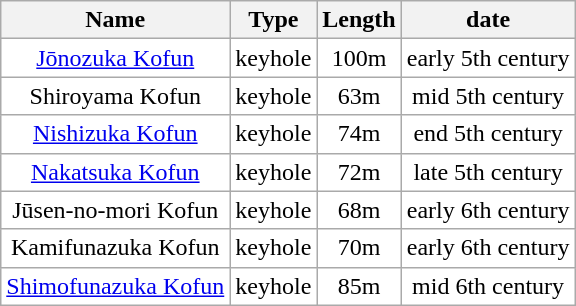<table class="wikitable" style="background:#ffffff;text-align:center;">
<tr>
<th>Name</th>
<th>Type</th>
<th>Length</th>
<th>date</th>
</tr>
<tr>
<td><a href='#'>Jōnozuka Kofun</a></td>
<td>keyhole</td>
<td>100m</td>
<td>early 5th century</td>
</tr>
<tr>
<td>Shiroyama Kofun</td>
<td>keyhole</td>
<td>63m</td>
<td>mid 5th century</td>
</tr>
<tr>
<td><a href='#'>Nishizuka Kofun</a></td>
<td>keyhole</td>
<td>74m</td>
<td>end 5th century</td>
</tr>
<tr>
<td><a href='#'>Nakatsuka Kofun</a></td>
<td>keyhole</td>
<td>72m</td>
<td>late 5th century</td>
</tr>
<tr>
<td>Jūsen-no-mori Kofun</td>
<td>keyhole</td>
<td>68m</td>
<td>early 6th century</td>
</tr>
<tr>
<td>Kamifunazuka Kofun</td>
<td>keyhole</td>
<td>70m</td>
<td>early 6th century</td>
</tr>
<tr>
<td><a href='#'>Shimofunazuka Kofun</a></td>
<td>keyhole</td>
<td>85m</td>
<td>mid 6th century</td>
</tr>
</table>
